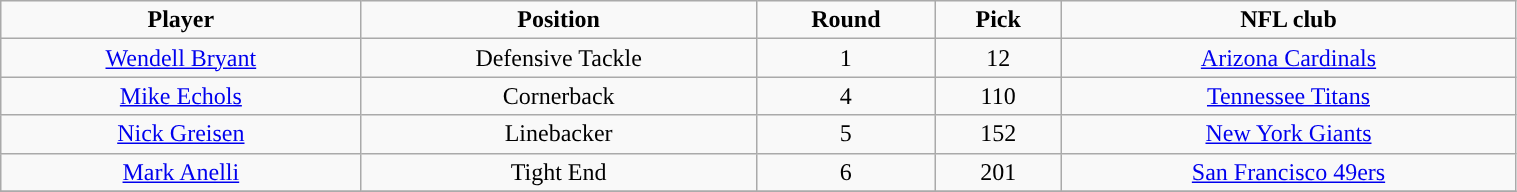<table class="wikitable" width="80%">
<tr align="center">
<td><strong>Player</strong></td>
<td><strong>Position</strong></td>
<td><strong>Round</strong></td>
<td><strong>Pick</strong></td>
<td><strong>NFL club</strong></td>
</tr>
<tr align="center" bgcolor="">
<td><a href='#'>Wendell Bryant</a></td>
<td>Defensive Tackle</td>
<td>1</td>
<td>12</td>
<td><a href='#'>Arizona Cardinals</a></td>
</tr>
<tr align="center" bgcolor="">
<td><a href='#'>Mike Echols</a></td>
<td>Cornerback</td>
<td>4</td>
<td>110</td>
<td><a href='#'>Tennessee Titans</a></td>
</tr>
<tr align="center" bgcolor="">
<td><a href='#'>Nick Greisen</a></td>
<td>Linebacker</td>
<td>5</td>
<td>152</td>
<td><a href='#'>New York Giants</a></td>
</tr>
<tr align="center" bgcolor="">
<td><a href='#'>Mark Anelli</a></td>
<td>Tight End</td>
<td>6</td>
<td>201</td>
<td><a href='#'>San Francisco 49ers</a></td>
</tr>
<tr align="center" bgcolor="">
</tr>
</table>
